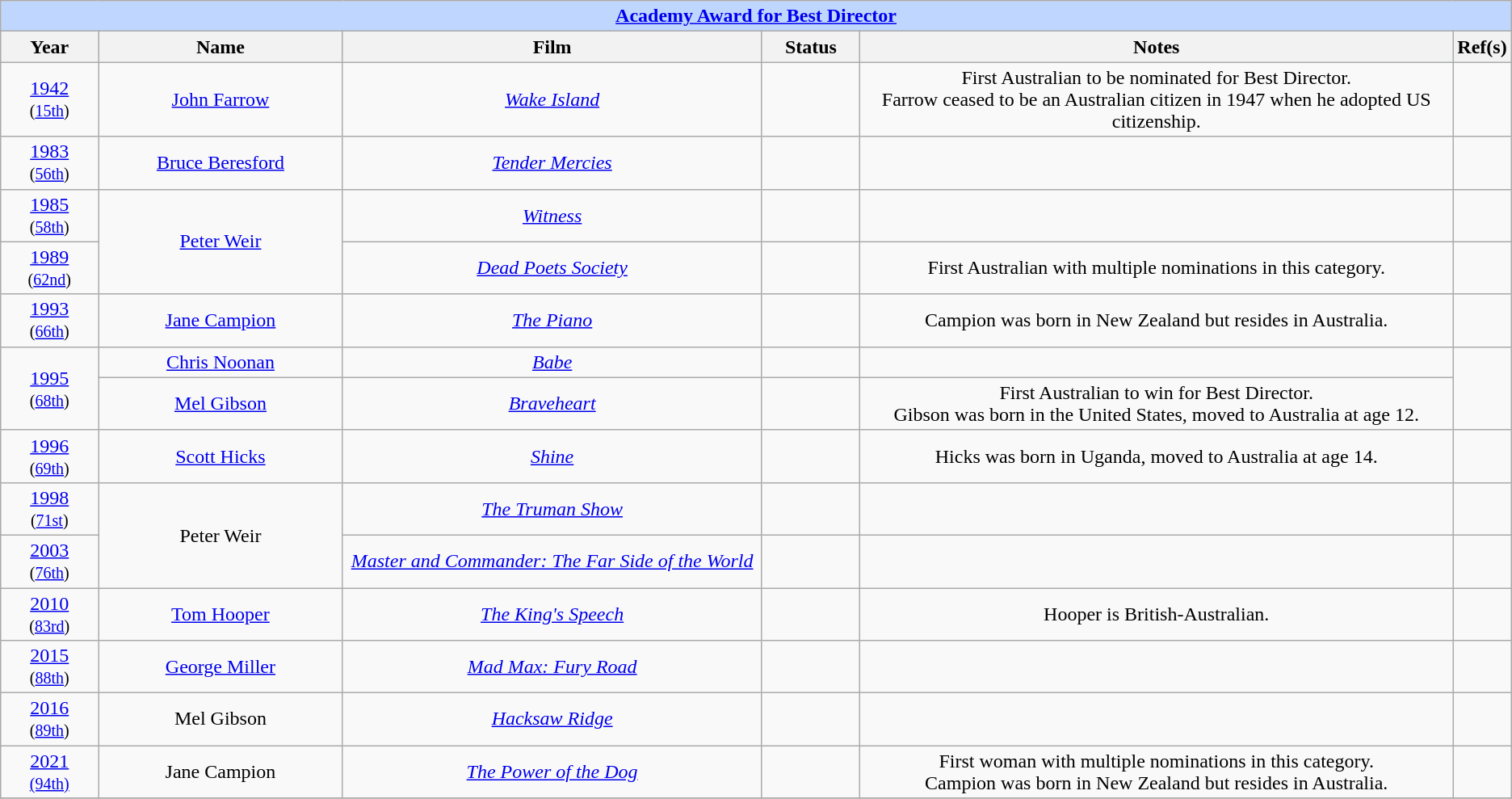<table class="wikitable" style="text-align: center">
<tr style="background:#bfd7ff;">
<td colspan="6" style="text-align:center;"><strong><a href='#'>Academy Award for Best Director</a></strong></td>
</tr>
<tr style="background:#ebf5ff;">
<th style="width:75px;">Year</th>
<th style="width:200px;">Name</th>
<th style="width:350px;">Film</th>
<th style="width:75px;">Status</th>
<th style="width:500px;">Notes</th>
<th width="3">Ref(s)</th>
</tr>
<tr>
<td><a href='#'>1942</a><br><small>(<a href='#'>15th</a>)</small></td>
<td><a href='#'>John Farrow</a></td>
<td><em><a href='#'>Wake Island</a></em></td>
<td></td>
<td>First Australian to be nominated for Best Director.<br>Farrow ceased to be an Australian citizen in 1947 when he adopted US citizenship.</td>
<td style="text-align: center"></td>
</tr>
<tr>
<td><a href='#'>1983</a><br><small>(<a href='#'>56th</a>)</small></td>
<td><a href='#'>Bruce Beresford</a></td>
<td><em><a href='#'>Tender Mercies</a></em></td>
<td></td>
<td></td>
<td style="text-align: center"></td>
</tr>
<tr>
<td><a href='#'>1985</a><br><small>(<a href='#'>58th</a>)</small></td>
<td rowspan=2><a href='#'>Peter Weir</a></td>
<td><em><a href='#'>Witness</a></em></td>
<td></td>
<td></td>
<td style="text-align: center"></td>
</tr>
<tr>
<td><a href='#'>1989</a><br><small>(<a href='#'>62nd</a>)</small></td>
<td><em><a href='#'>Dead Poets Society</a></em></td>
<td></td>
<td>First Australian with multiple nominations in this category.</td>
<td style="text-align: center"></td>
</tr>
<tr>
<td style="text-align: center"><a href='#'>1993</a><br><small>(<a href='#'>66th</a>)</small></td>
<td><a href='#'>Jane Campion</a></td>
<td><em><a href='#'>The Piano</a></em></td>
<td></td>
<td>Campion was born in New Zealand but resides in Australia.</td>
<td style="text-align: center"></td>
</tr>
<tr>
<td rowspan=2><a href='#'>1995</a><br><small>(<a href='#'>68th</a>)</small></td>
<td><a href='#'>Chris Noonan</a></td>
<td><em><a href='#'>Babe</a></em></td>
<td></td>
<td></td>
<td rowspan=2 style="text-align: center"></td>
</tr>
<tr>
<td><a href='#'>Mel Gibson</a></td>
<td><em><a href='#'>Braveheart</a></em></td>
<td></td>
<td>First Australian to win for Best Director.<br>Gibson was born in the United States, moved to Australia at age 12.</td>
</tr>
<tr>
<td><a href='#'>1996</a><br><small>(<a href='#'>69th</a>)</small></td>
<td><a href='#'>Scott Hicks</a></td>
<td><em><a href='#'>Shine</a></em></td>
<td></td>
<td>Hicks was born in Uganda, moved to Australia at age 14.</td>
<td style="text-align: center"></td>
</tr>
<tr>
<td><a href='#'>1998</a><br><small>(<a href='#'>71st</a>)</small></td>
<td rowspan=2>Peter Weir</td>
<td><em><a href='#'>The Truman Show</a></em></td>
<td></td>
<td></td>
<td style="text-align: center"></td>
</tr>
<tr>
<td><a href='#'>2003</a><br><small>(<a href='#'>76th</a>)</small></td>
<td><em><a href='#'>Master and Commander: The Far Side of the World</a></em></td>
<td></td>
<td></td>
<td style="text-align: center"></td>
</tr>
<tr>
<td><a href='#'>2010</a><br><small>(<a href='#'>83rd</a>)</small></td>
<td><a href='#'>Tom Hooper</a></td>
<td><em><a href='#'>The King's Speech</a></em></td>
<td></td>
<td>Hooper is British-Australian.</td>
<td style="text-align: center"></td>
</tr>
<tr>
<td><a href='#'>2015</a><br><small>(<a href='#'>88th</a>)</small></td>
<td><a href='#'>George Miller</a></td>
<td><em><a href='#'>Mad Max: Fury Road</a></em></td>
<td></td>
<td></td>
<td style="text-align: center"></td>
</tr>
<tr>
<td><a href='#'>2016</a><br><small>(<a href='#'>89th</a>)</small></td>
<td>Mel Gibson</td>
<td><em><a href='#'>Hacksaw Ridge</a></em></td>
<td></td>
<td></td>
<td style="text-align: center"></td>
</tr>
<tr>
<td><a href='#'>2021</a><br><small><a href='#'>(94th)</a></small></td>
<td>Jane Campion</td>
<td><em><a href='#'>The Power of the Dog</a></em></td>
<td></td>
<td>First woman with multiple nominations in this category.<br>Campion was born in New Zealand but resides in Australia.</td>
<td style="text-align: center"></td>
</tr>
<tr>
</tr>
</table>
